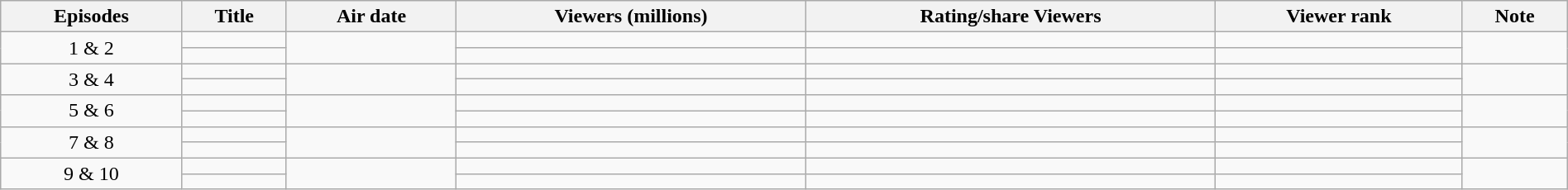<table class="wikitable sortable" style="margin:0; width:100%;">
<tr>
<th>Episodes</th>
<th>Title</th>
<th>Air date</th>
<th>Viewers (millions)</th>
<th>Rating/share Viewers</th>
<th>Viewer rank</th>
<th>Note</th>
</tr>
<tr>
<td rowspan="2" style="text-align:center;">1 & 2</td>
<td></td>
<td rowspan="2" style="text-align:center;"></td>
<td style="text-align:center;"></td>
<td style="text-align:center;"></td>
<td style="text-align:center;"></td>
<td rowspan="2" style="text-align:center;"></td>
</tr>
<tr>
<td></td>
<td style="text-align:center;"></td>
<td style="text-align:center;"></td>
<td style="text-align:center;"></td>
</tr>
<tr>
<td rowspan="2" style="text-align:center;">3 & 4</td>
<td></td>
<td rowspan="2" style="text-align:center;"></td>
<td style="text-align:center;"></td>
<td style="text-align:center;"></td>
<td style="text-align:center;"></td>
<td rowspan="2" style="text-align:center;"></td>
</tr>
<tr>
<td></td>
<td style="text-align:center;"></td>
<td style="text-align:center;"></td>
<td style="text-align:center;"></td>
</tr>
<tr>
<td rowspan="2" style="text-align:center;">5 & 6</td>
<td></td>
<td rowspan="2" style="text-align:center;"></td>
<td style="text-align:center;"></td>
<td style="text-align:center;"></td>
<td style="text-align:center;"></td>
<td rowspan="2" style="text-align:center;"></td>
</tr>
<tr>
<td></td>
<td style="text-align:center;"></td>
<td style="text-align:center;"></td>
<td style="text-align:center;"></td>
</tr>
<tr>
<td rowspan="2" style="text-align:center;">7 & 8</td>
<td></td>
<td rowspan="2" style="text-align:center;"></td>
<td style="text-align:center;"></td>
<td style="text-align:center;"></td>
<td style="text-align:center;"></td>
<td rowspan="2" style="text-align:center;"></td>
</tr>
<tr>
<td></td>
<td style="text-align:center;"></td>
<td style="text-align:center;"></td>
<td style="text-align:center;"></td>
</tr>
<tr>
<td rowspan="2" style="text-align:center;">9 & 10</td>
<td></td>
<td rowspan="2" style="text-align:center;"></td>
<td style="text-align:center;"></td>
<td style="text-align:center;"></td>
<td style="text-align:center;"></td>
<td rowspan="2" style="text-align:center;"></td>
</tr>
<tr>
<td></td>
<td style="text-align:center;"></td>
<td style="text-align:center;"></td>
<td style="text-align:center;"></td>
</tr>
</table>
